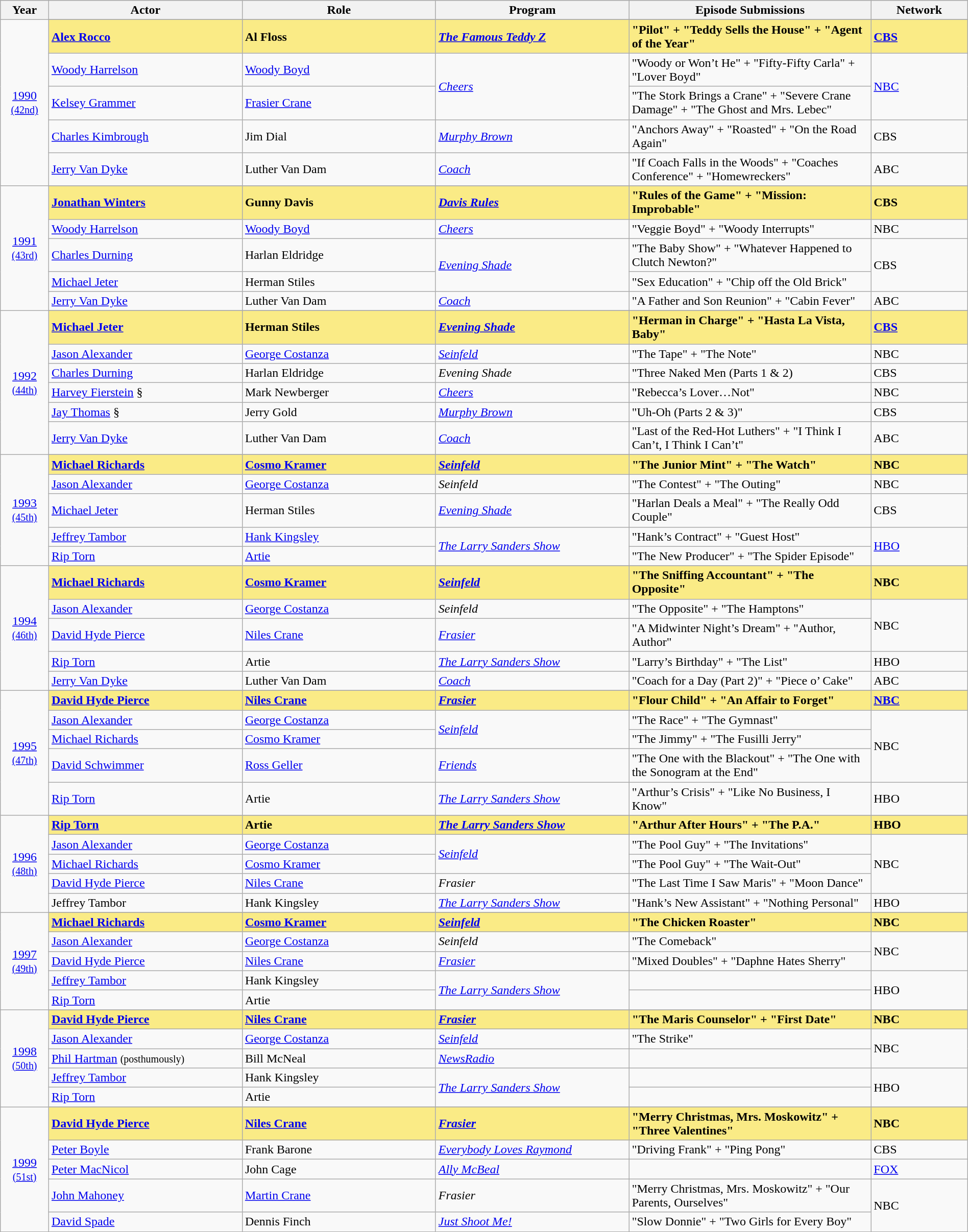<table class="wikitable" style="width:100%; text-align: left;">
<tr style="background:#bebebe;">
<th style="width:5%;">Year</th>
<th style="width:20%;">Actor</th>
<th style="width:20%;">Role</th>
<th style="width:20%;">Program</th>
<th style="width:25%;">Episode Submissions</th>
<th style="width:10%;">Network</th>
</tr>
<tr>
<td rowspan=6 style="text-align:center"><a href='#'>1990</a><br><small><a href='#'>(42nd)</a></small></td>
</tr>
<tr style="background:#FAEB86">
<td><strong><a href='#'>Alex Rocco</a></strong></td>
<td><strong>Al Floss</strong></td>
<td><strong><em><a href='#'>The Famous Teddy Z</a></em></strong></td>
<td><strong>"Pilot" + "Teddy Sells the House" + "Agent of the Year"</strong></td>
<td><strong><a href='#'>CBS</a></strong></td>
</tr>
<tr>
<td><a href='#'>Woody Harrelson</a></td>
<td><a href='#'>Woody Boyd</a></td>
<td rowspan=2><em><a href='#'>Cheers</a></em></td>
<td>"Woody or Won’t He" + "Fifty-Fifty Carla" + "Lover Boyd"</td>
<td rowspan=2><a href='#'>NBC</a></td>
</tr>
<tr>
<td><a href='#'>Kelsey Grammer</a></td>
<td><a href='#'>Frasier Crane</a></td>
<td>"The Stork Brings a Crane" + "Severe Crane Damage" + "The Ghost and Mrs. Lebec"</td>
</tr>
<tr>
<td><a href='#'>Charles Kimbrough</a></td>
<td>Jim Dial</td>
<td><em><a href='#'>Murphy Brown</a></em></td>
<td>"Anchors Away" + "Roasted" + "On the Road Again"</td>
<td>CBS</td>
</tr>
<tr>
<td><a href='#'>Jerry Van Dyke</a></td>
<td>Luther Van Dam</td>
<td><em><a href='#'>Coach</a></em></td>
<td>"If Coach Falls in the Woods" + "Coaches Conference" + "Homewreckers"</td>
<td>ABC</td>
</tr>
<tr>
<td rowspan=6 style="text-align:center"><a href='#'>1991</a><br><small><a href='#'>(43rd)</a></small></td>
</tr>
<tr style="background:#FAEB86">
<td><strong><a href='#'>Jonathan Winters</a></strong></td>
<td><strong>Gunny Davis</strong></td>
<td><strong><em><a href='#'>Davis Rules</a></em></strong></td>
<td><strong>"Rules of the Game" + "Mission: Improbable"</strong></td>
<td><strong>CBS</strong></td>
</tr>
<tr>
<td><a href='#'>Woody Harrelson</a></td>
<td><a href='#'>Woody Boyd</a></td>
<td><em><a href='#'>Cheers</a></em></td>
<td>"Veggie Boyd" + "Woody Interrupts"</td>
<td>NBC</td>
</tr>
<tr>
<td><a href='#'>Charles Durning</a></td>
<td>Harlan Eldridge</td>
<td rowspan=2><em><a href='#'>Evening Shade</a></em></td>
<td>"The Baby Show" + "Whatever Happened to Clutch Newton?"</td>
<td rowspan=2>CBS</td>
</tr>
<tr>
<td><a href='#'>Michael Jeter</a></td>
<td>Herman Stiles</td>
<td>"Sex Education" + "Chip off the Old Brick"</td>
</tr>
<tr>
<td><a href='#'>Jerry Van Dyke</a></td>
<td>Luther Van Dam</td>
<td><em><a href='#'>Coach</a></em></td>
<td>"A Father and Son Reunion" + "Cabin Fever"</td>
<td>ABC</td>
</tr>
<tr>
<td rowspan=7 style="text-align:center"><a href='#'>1992</a><br><small><a href='#'>(44th)</a></small></td>
</tr>
<tr style="background:#FAEB86">
<td><strong><a href='#'>Michael Jeter</a></strong></td>
<td><strong>Herman Stiles</strong></td>
<td><strong><em><a href='#'>Evening Shade</a></em></strong></td>
<td><strong>"Herman in Charge" + "Hasta La Vista, Baby"</strong></td>
<td><strong><a href='#'>CBS</a></strong></td>
</tr>
<tr>
<td><a href='#'>Jason Alexander</a></td>
<td><a href='#'>George Costanza</a></td>
<td><em><a href='#'>Seinfeld</a></em></td>
<td>"The Tape" + "The Note"</td>
<td>NBC</td>
</tr>
<tr>
<td><a href='#'>Charles Durning</a></td>
<td>Harlan Eldridge</td>
<td><em>Evening Shade</em></td>
<td>"Three Naked Men (Parts 1 & 2)</td>
<td>CBS</td>
</tr>
<tr>
<td><a href='#'>Harvey Fierstein</a> §</td>
<td>Mark Newberger</td>
<td><em><a href='#'>Cheers</a></em></td>
<td>"Rebecca’s Lover…Not"</td>
<td>NBC</td>
</tr>
<tr>
<td><a href='#'>Jay Thomas</a> §</td>
<td>Jerry Gold</td>
<td><em><a href='#'>Murphy Brown</a></em></td>
<td>"Uh-Oh (Parts 2 & 3)"</td>
<td>CBS</td>
</tr>
<tr>
<td><a href='#'>Jerry Van Dyke</a></td>
<td>Luther Van Dam</td>
<td><em><a href='#'>Coach</a></em></td>
<td>"Last of the Red-Hot Luthers" + "I Think I Can’t, I Think I Can’t"</td>
<td>ABC</td>
</tr>
<tr>
<td rowspan=6 style="text-align:center"><a href='#'>1993</a><br><small><a href='#'>(45th)</a></small></td>
</tr>
<tr style="background:#FAEB86">
<td><strong><a href='#'>Michael Richards</a></strong></td>
<td><strong><a href='#'>Cosmo Kramer</a></strong></td>
<td><strong><em><a href='#'>Seinfeld</a></em></strong></td>
<td><strong>"The Junior Mint" + "The Watch"</strong></td>
<td><strong>NBC</strong></td>
</tr>
<tr>
<td><a href='#'>Jason Alexander</a></td>
<td><a href='#'>George Costanza</a></td>
<td><em>Seinfeld</em></td>
<td>"The Contest" + "The Outing"</td>
<td>NBC</td>
</tr>
<tr>
<td><a href='#'>Michael Jeter</a></td>
<td>Herman Stiles</td>
<td><em><a href='#'>Evening Shade</a></em></td>
<td>"Harlan Deals a Meal" + "The Really Odd Couple"</td>
<td>CBS</td>
</tr>
<tr>
<td><a href='#'>Jeffrey Tambor</a></td>
<td><a href='#'>Hank Kingsley</a></td>
<td rowspan=2><em><a href='#'>The Larry Sanders Show</a></em></td>
<td>"Hank’s Contract" + "Guest Host"</td>
<td rowspan=2><a href='#'>HBO</a></td>
</tr>
<tr>
<td><a href='#'>Rip Torn</a></td>
<td><a href='#'>Artie</a></td>
<td>"The New Producer" + "The Spider Episode"</td>
</tr>
<tr>
<td rowspan=6 style="text-align:center"><a href='#'>1994</a><br><small><a href='#'>(46th)</a></small></td>
</tr>
<tr style="background:#FAEB86">
<td><strong><a href='#'>Michael Richards</a></strong></td>
<td><strong><a href='#'>Cosmo Kramer</a></strong></td>
<td><strong><em><a href='#'>Seinfeld</a></em></strong></td>
<td><strong>"The Sniffing Accountant" + "The Opposite"</strong></td>
<td><strong>NBC</strong></td>
</tr>
<tr>
<td><a href='#'>Jason Alexander</a></td>
<td><a href='#'>George Costanza</a></td>
<td><em>Seinfeld</em></td>
<td>"The Opposite" + "The Hamptons"</td>
<td rowspan=2>NBC</td>
</tr>
<tr>
<td><a href='#'>David Hyde Pierce</a></td>
<td><a href='#'>Niles Crane</a></td>
<td><em><a href='#'>Frasier</a></em></td>
<td>"A Midwinter Night’s Dream" + "Author, Author"</td>
</tr>
<tr>
<td><a href='#'>Rip Torn</a></td>
<td>Artie</td>
<td><em><a href='#'>The Larry Sanders Show</a></em></td>
<td>"Larry’s Birthday" + "The List"</td>
<td>HBO</td>
</tr>
<tr>
<td><a href='#'>Jerry Van Dyke</a></td>
<td>Luther Van Dam</td>
<td><em><a href='#'>Coach</a></em></td>
<td>"Coach for a Day (Part 2)" + "Piece o’ Cake"</td>
<td>ABC</td>
</tr>
<tr>
<td rowspan=6 style="text-align:center"><a href='#'>1995</a><br><small><a href='#'>(47th)</a></small></td>
</tr>
<tr style="background:#FAEB86">
<td><strong><a href='#'>David Hyde Pierce</a></strong></td>
<td><strong><a href='#'>Niles Crane</a></strong></td>
<td><strong><em><a href='#'>Frasier</a></em></strong></td>
<td><strong>"Flour Child" + "An Affair to Forget"</strong></td>
<td><strong><a href='#'>NBC</a></strong></td>
</tr>
<tr>
<td><a href='#'>Jason Alexander</a></td>
<td><a href='#'>George Costanza</a></td>
<td rowspan=2><em><a href='#'>Seinfeld</a></em></td>
<td>"The Race" + "The Gymnast"</td>
<td rowspan=3>NBC</td>
</tr>
<tr>
<td><a href='#'>Michael Richards</a></td>
<td><a href='#'>Cosmo Kramer</a></td>
<td>"The Jimmy" + "The Fusilli Jerry"</td>
</tr>
<tr>
<td><a href='#'>David Schwimmer</a></td>
<td><a href='#'>Ross Geller</a></td>
<td><em><a href='#'>Friends</a></em></td>
<td>"The One with the Blackout" + "The One with the Sonogram at the End"</td>
</tr>
<tr>
<td><a href='#'>Rip Torn</a></td>
<td>Artie</td>
<td><em><a href='#'>The Larry Sanders Show</a></em></td>
<td>"Arthur’s Crisis" + "Like No Business, I Know"</td>
<td>HBO</td>
</tr>
<tr>
<td rowspan=6 style="text-align:center"><a href='#'>1996</a><br><small><a href='#'>(48th)</a></small></td>
</tr>
<tr style="background:#FAEB86">
<td><strong><a href='#'>Rip Torn</a></strong></td>
<td><strong>Artie</strong></td>
<td><strong><em><a href='#'>The Larry Sanders Show</a></em></strong></td>
<td><strong>"Arthur After Hours" + "The P.A."</strong></td>
<td><strong>HBO</strong></td>
</tr>
<tr>
<td><a href='#'>Jason Alexander</a></td>
<td><a href='#'>George Costanza</a></td>
<td rowspan=2><em><a href='#'>Seinfeld</a></em></td>
<td>"The Pool Guy" + "The Invitations"</td>
<td rowspan=3>NBC</td>
</tr>
<tr>
<td><a href='#'>Michael Richards</a></td>
<td><a href='#'>Cosmo Kramer</a></td>
<td>"The Pool Guy" + "The Wait-Out"</td>
</tr>
<tr>
<td><a href='#'>David Hyde Pierce</a></td>
<td><a href='#'>Niles Crane</a></td>
<td><em>Frasier</em></td>
<td>"The Last Time I Saw Maris" + "Moon Dance"</td>
</tr>
<tr>
<td>Jeffrey Tambor</td>
<td>Hank Kingsley</td>
<td><em><a href='#'>The Larry Sanders Show</a></em></td>
<td>"Hank’s New Assistant" + "Nothing Personal"</td>
<td>HBO</td>
</tr>
<tr>
<td rowspan=6 style="text-align:center"><a href='#'>1997</a><br><small><a href='#'>(49th)</a></small></td>
</tr>
<tr style="background:#FAEB86">
<td><strong><a href='#'>Michael Richards</a></strong></td>
<td><strong><a href='#'>Cosmo Kramer</a></strong></td>
<td><strong><em><a href='#'>Seinfeld</a></em></strong></td>
<td><strong>"The Chicken Roaster"</strong></td>
<td><strong>NBC</strong></td>
</tr>
<tr>
<td><a href='#'>Jason Alexander</a></td>
<td><a href='#'>George Costanza</a></td>
<td><em>Seinfeld</em></td>
<td>"The Comeback"</td>
<td rowspan=2>NBC</td>
</tr>
<tr>
<td><a href='#'>David Hyde Pierce</a></td>
<td><a href='#'>Niles Crane</a></td>
<td><em><a href='#'>Frasier</a></em></td>
<td>"Mixed Doubles" + "Daphne Hates Sherry"</td>
</tr>
<tr>
<td><a href='#'>Jeffrey Tambor</a></td>
<td>Hank Kingsley</td>
<td rowspan=2><em><a href='#'>The Larry Sanders Show</a></em></td>
<td></td>
<td rowspan=2>HBO</td>
</tr>
<tr>
<td><a href='#'>Rip Torn</a></td>
<td>Artie</td>
<td></td>
</tr>
<tr>
<td rowspan=6 style="text-align:center"><a href='#'>1998</a><br><small><a href='#'>(50th)</a></small></td>
</tr>
<tr style="background:#FAEB86">
<td><strong><a href='#'>David Hyde Pierce</a></strong></td>
<td><strong><a href='#'>Niles Crane</a></strong></td>
<td><strong><em><a href='#'>Frasier</a></em></strong></td>
<td><strong>"The Maris Counselor" + "First Date"</strong></td>
<td><strong>NBC</strong></td>
</tr>
<tr>
<td><a href='#'>Jason Alexander</a></td>
<td><a href='#'>George Costanza</a></td>
<td><em><a href='#'>Seinfeld</a></em></td>
<td>"The Strike"</td>
<td rowspan=2>NBC</td>
</tr>
<tr>
<td><a href='#'>Phil Hartman</a> <small>(posthumously)</small></td>
<td>Bill McNeal</td>
<td><em><a href='#'>NewsRadio</a></em></td>
<td></td>
</tr>
<tr>
<td><a href='#'>Jeffrey Tambor</a></td>
<td>Hank Kingsley</td>
<td rowspan=2><em><a href='#'>The Larry Sanders Show</a></em></td>
<td></td>
<td rowspan=2>HBO</td>
</tr>
<tr>
<td><a href='#'>Rip Torn</a></td>
<td>Artie</td>
<td></td>
</tr>
<tr>
<td rowspan=6 style="text-align:center"><a href='#'>1999</a><br><small><a href='#'>(51st)</a></small></td>
</tr>
<tr style="background:#FAEB86">
<td><strong><a href='#'>David Hyde Pierce</a></strong></td>
<td><strong><a href='#'>Niles Crane</a></strong></td>
<td><strong><em><a href='#'>Frasier</a></em></strong></td>
<td><strong>"Merry Christmas, Mrs. Moskowitz" + "Three Valentines"</strong></td>
<td><strong>NBC</strong></td>
</tr>
<tr>
<td><a href='#'>Peter Boyle</a></td>
<td>Frank Barone</td>
<td><em><a href='#'>Everybody Loves Raymond</a></em></td>
<td>"Driving Frank" + "Ping Pong"</td>
<td>CBS</td>
</tr>
<tr>
<td><a href='#'>Peter MacNicol</a></td>
<td>John Cage</td>
<td><em><a href='#'>Ally McBeal</a></em></td>
<td></td>
<td><a href='#'>FOX</a></td>
</tr>
<tr>
<td><a href='#'>John Mahoney</a></td>
<td><a href='#'>Martin Crane</a></td>
<td><em>Frasier</em></td>
<td>"Merry Christmas, Mrs. Moskowitz" + "Our Parents, Ourselves"</td>
<td rowspan=2>NBC</td>
</tr>
<tr>
<td><a href='#'>David Spade</a></td>
<td>Dennis Finch</td>
<td><em><a href='#'>Just Shoot Me!</a></em></td>
<td>"Slow Donnie" + "Two Girls for Every Boy"</td>
</tr>
</table>
